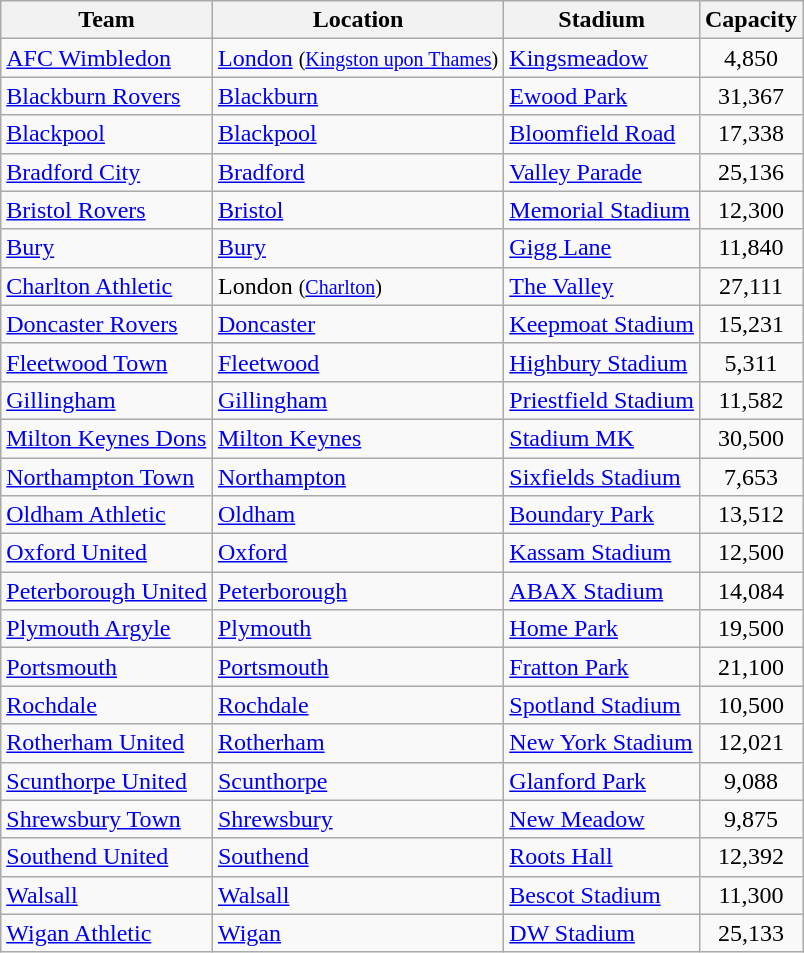<table class="wikitable sortable">
<tr>
<th>Team</th>
<th>Location</th>
<th>Stadium</th>
<th>Capacity</th>
</tr>
<tr>
<td><a href='#'>AFC Wimbledon</a></td>
<td><a href='#'>London</a> <small>(<a href='#'>Kingston upon Thames</a>)</small></td>
<td><a href='#'>Kingsmeadow</a></td>
<td align="center">4,850</td>
</tr>
<tr>
<td><a href='#'>Blackburn Rovers</a></td>
<td><a href='#'>Blackburn</a></td>
<td><a href='#'>Ewood Park</a></td>
<td align="center">31,367</td>
</tr>
<tr>
<td><a href='#'>Blackpool</a></td>
<td><a href='#'>Blackpool</a></td>
<td><a href='#'>Bloomfield Road</a></td>
<td align="center">17,338</td>
</tr>
<tr>
<td><a href='#'>Bradford City</a></td>
<td><a href='#'>Bradford</a></td>
<td><a href='#'>Valley Parade</a></td>
<td align="center">25,136</td>
</tr>
<tr>
<td><a href='#'>Bristol Rovers</a></td>
<td><a href='#'>Bristol</a></td>
<td><a href='#'>Memorial Stadium</a></td>
<td align="center">12,300</td>
</tr>
<tr>
<td><a href='#'>Bury</a></td>
<td><a href='#'>Bury</a></td>
<td><a href='#'>Gigg Lane</a></td>
<td align="center">11,840</td>
</tr>
<tr>
<td><a href='#'>Charlton Athletic</a></td>
<td>London <small>(<a href='#'>Charlton</a>)</small></td>
<td><a href='#'>The Valley</a></td>
<td align="center">27,111</td>
</tr>
<tr>
<td><a href='#'>Doncaster Rovers</a></td>
<td><a href='#'>Doncaster</a></td>
<td><a href='#'>Keepmoat Stadium</a></td>
<td align="center">15,231</td>
</tr>
<tr>
<td><a href='#'>Fleetwood Town</a></td>
<td><a href='#'>Fleetwood</a></td>
<td><a href='#'>Highbury Stadium</a></td>
<td align="center">5,311</td>
</tr>
<tr>
<td><a href='#'>Gillingham</a></td>
<td><a href='#'>Gillingham</a></td>
<td><a href='#'>Priestfield Stadium</a></td>
<td align="center">11,582</td>
</tr>
<tr>
<td><a href='#'>Milton Keynes Dons</a></td>
<td><a href='#'>Milton Keynes</a></td>
<td><a href='#'>Stadium MK</a></td>
<td align="center">30,500</td>
</tr>
<tr>
<td><a href='#'>Northampton Town</a></td>
<td><a href='#'>Northampton</a></td>
<td><a href='#'>Sixfields Stadium</a></td>
<td align="center">7,653</td>
</tr>
<tr>
<td><a href='#'>Oldham Athletic</a></td>
<td><a href='#'>Oldham</a></td>
<td><a href='#'>Boundary Park</a></td>
<td align="center">13,512</td>
</tr>
<tr>
<td><a href='#'>Oxford United</a></td>
<td><a href='#'>Oxford</a></td>
<td><a href='#'>Kassam Stadium</a></td>
<td align="center">12,500</td>
</tr>
<tr>
<td><a href='#'>Peterborough United</a></td>
<td><a href='#'>Peterborough</a></td>
<td><a href='#'>ABAX Stadium</a></td>
<td align="center">14,084</td>
</tr>
<tr>
<td><a href='#'>Plymouth Argyle</a></td>
<td><a href='#'>Plymouth</a></td>
<td><a href='#'>Home Park</a></td>
<td align="center">19,500</td>
</tr>
<tr>
<td><a href='#'>Portsmouth</a></td>
<td><a href='#'>Portsmouth</a></td>
<td><a href='#'>Fratton Park</a></td>
<td align="center">21,100</td>
</tr>
<tr>
<td><a href='#'>Rochdale</a></td>
<td><a href='#'>Rochdale</a></td>
<td><a href='#'>Spotland Stadium</a></td>
<td align="center">10,500</td>
</tr>
<tr>
<td><a href='#'>Rotherham United</a></td>
<td><a href='#'>Rotherham</a></td>
<td><a href='#'>New York Stadium</a></td>
<td align="center">12,021</td>
</tr>
<tr>
<td><a href='#'>Scunthorpe United</a></td>
<td><a href='#'>Scunthorpe</a></td>
<td><a href='#'>Glanford Park</a></td>
<td align="center">9,088</td>
</tr>
<tr>
<td><a href='#'>Shrewsbury Town</a></td>
<td><a href='#'>Shrewsbury</a></td>
<td><a href='#'>New Meadow</a></td>
<td align="center">9,875</td>
</tr>
<tr>
<td><a href='#'>Southend United</a></td>
<td><a href='#'>Southend</a></td>
<td><a href='#'>Roots Hall</a></td>
<td align="center">12,392</td>
</tr>
<tr>
<td><a href='#'>Walsall</a></td>
<td><a href='#'>Walsall</a></td>
<td><a href='#'>Bescot Stadium</a></td>
<td align="center">11,300</td>
</tr>
<tr>
<td><a href='#'>Wigan Athletic</a></td>
<td><a href='#'>Wigan</a></td>
<td><a href='#'>DW Stadium</a></td>
<td align="center">25,133</td>
</tr>
</table>
